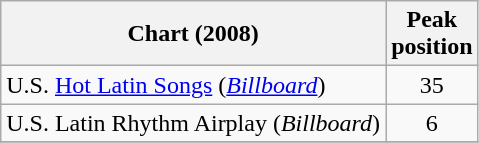<table class="wikitable">
<tr>
<th>Chart (2008)</th>
<th>Peak<br>position</th>
</tr>
<tr>
<td>U.S. <a href='#'>Hot Latin Songs</a> (<em><a href='#'>Billboard</a></em>)</td>
<td align="center">35</td>
</tr>
<tr>
<td>U.S. Latin Rhythm Airplay (<em>Billboard</em>)</td>
<td align="center">6</td>
</tr>
<tr>
</tr>
</table>
